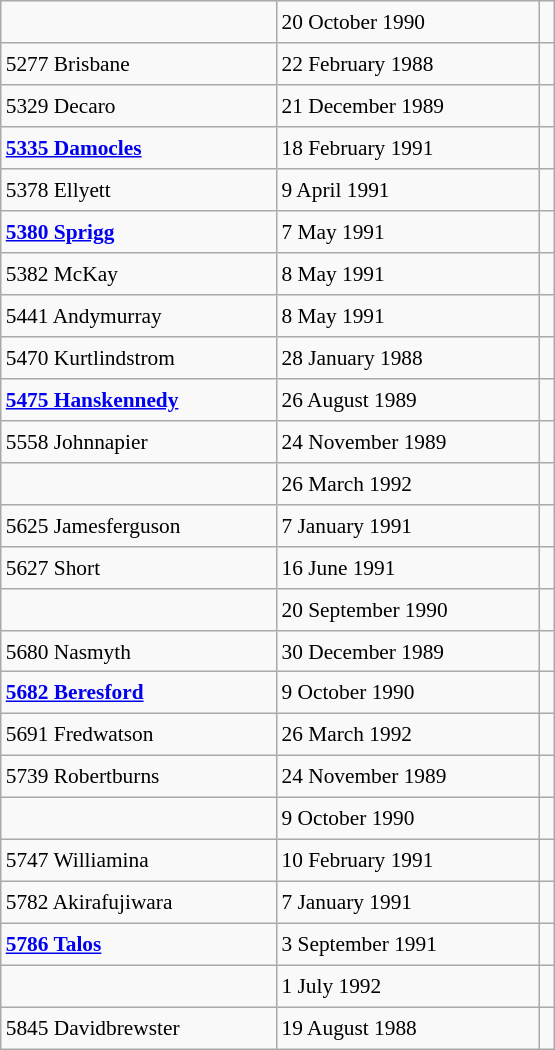<table class="wikitable" style="font-size: 89%; float: left; width: 26em; margin-right: 1em; height: 700px">
<tr>
<td></td>
<td>20 October 1990</td>
<td></td>
</tr>
<tr>
<td>5277 Brisbane</td>
<td>22 February 1988</td>
<td></td>
</tr>
<tr>
<td>5329 Decaro</td>
<td>21 December 1989</td>
<td></td>
</tr>
<tr>
<td><strong><a href='#'>5335 Damocles</a></strong></td>
<td>18 February 1991</td>
<td></td>
</tr>
<tr>
<td>5378 Ellyett</td>
<td>9 April 1991</td>
<td></td>
</tr>
<tr>
<td><strong><a href='#'>5380 Sprigg</a></strong></td>
<td>7 May 1991</td>
<td></td>
</tr>
<tr>
<td>5382 McKay</td>
<td>8 May 1991</td>
<td></td>
</tr>
<tr>
<td>5441 Andymurray</td>
<td>8 May 1991</td>
<td></td>
</tr>
<tr>
<td>5470 Kurtlindstrom</td>
<td>28 January 1988</td>
<td></td>
</tr>
<tr>
<td><strong><a href='#'>5475 Hanskennedy</a></strong></td>
<td>26 August 1989</td>
<td></td>
</tr>
<tr>
<td>5558 Johnnapier</td>
<td>24 November 1989</td>
<td></td>
</tr>
<tr>
<td><strong></strong></td>
<td>26 March 1992</td>
<td></td>
</tr>
<tr>
<td>5625 Jamesferguson</td>
<td>7 January 1991</td>
<td></td>
</tr>
<tr>
<td>5627 Short</td>
<td>16 June 1991</td>
<td></td>
</tr>
<tr>
<td><strong></strong></td>
<td>20 September 1990</td>
<td></td>
</tr>
<tr>
<td>5680 Nasmyth</td>
<td>30 December 1989</td>
<td></td>
</tr>
<tr>
<td><strong><a href='#'>5682 Beresford</a></strong></td>
<td>9 October 1990</td>
<td></td>
</tr>
<tr>
<td>5691 Fredwatson</td>
<td>26 March 1992</td>
<td></td>
</tr>
<tr>
<td>5739 Robertburns</td>
<td>24 November 1989</td>
<td></td>
</tr>
<tr>
<td></td>
<td>9 October 1990</td>
<td></td>
</tr>
<tr>
<td>5747 Williamina</td>
<td>10 February 1991</td>
<td></td>
</tr>
<tr>
<td>5782 Akirafujiwara</td>
<td>7 January 1991</td>
<td></td>
</tr>
<tr>
<td><strong><a href='#'>5786 Talos</a></strong></td>
<td>3 September 1991</td>
<td></td>
</tr>
<tr>
<td></td>
<td>1 July 1992</td>
<td></td>
</tr>
<tr>
<td>5845 Davidbrewster</td>
<td>19 August 1988</td>
<td></td>
</tr>
</table>
